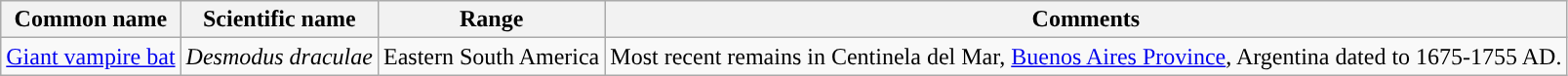<table class="wikitable">
<tr>
<th>Common name</th>
<th>Scientific name</th>
<th>Range</th>
<th class="unsortable">Comments</th>
</tr>
<tr>
<td><a href='#'>Giant vampire bat</a></td>
<td><em>Desmodus draculae</em></td>
<td>Eastern South America</td>
<td>Most recent remains in Centinela del Mar, <a href='#'>Buenos Aires Province</a>, Argentina dated to 1675-1755 AD.</td>
</tr>
</table>
